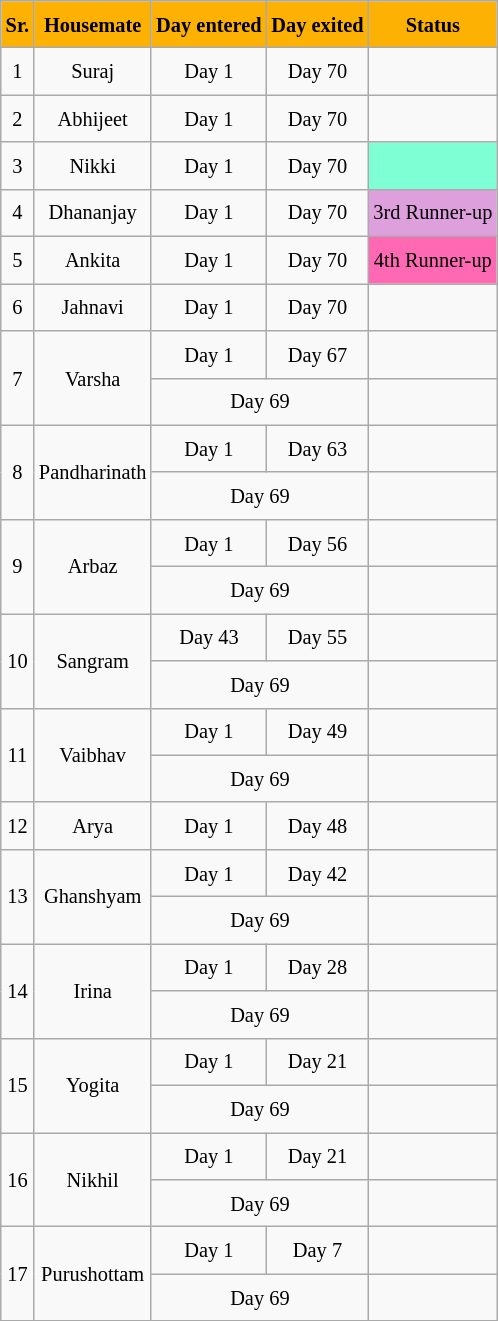<table class="wikitable sortable" style=" text-align:center; font-size:85%;  line-height:25px; width:auto;">
<tr>
<th scope="col" style="background: #FCB103;color:black">Sr.</th>
<th scope="col" style="background: #FCB103;color:black">Housemate</th>
<th scope="col" style="background:#FCB103;color: black">Day entered</th>
<th scope="col" style="background: #FCB103;color:black">Day exited</th>
<th scope="col" style="background: #FCB103;color:black">Status</th>
</tr>
<tr>
<td>1</td>
<td>Suraj</td>
<td>Day 1</td>
<td>Day 70</td>
<td></td>
</tr>
<tr>
<td>2</td>
<td>Abhijeet</td>
<td>Day 1</td>
<td>Day 70</td>
<td></td>
</tr>
<tr>
<td>3</td>
<td>Nikki</td>
<td>Day 1</td>
<td>Day 70</td>
<td style="background:#7FFFD4;"></td>
</tr>
<tr>
<td>4</td>
<td>Dhananjay</td>
<td>Day 1</td>
<td>Day 70</td>
<td style="background:#DDA0DD;">3rd Runner-up</td>
</tr>
<tr>
<td>5</td>
<td>Ankita</td>
<td>Day 1</td>
<td>Day 70</td>
<td style="background:#FF69B4;">4th Runner-up</td>
</tr>
<tr>
<td>6</td>
<td>Jahnavi</td>
<td>Day 1</td>
<td>Day 70</td>
<td></td>
</tr>
<tr>
<td rowspan=2>7</td>
<td rowspan=2>Varsha</td>
<td>Day 1</td>
<td>Day 67</td>
<td></td>
</tr>
<tr>
<td colspan=2>Day 69</td>
<td></td>
</tr>
<tr>
<td rowspan=2>8</td>
<td rowspan=2>Pandharinath</td>
<td>Day 1</td>
<td>Day 63</td>
<td></td>
</tr>
<tr>
<td colspan=2>Day 69</td>
<td></td>
</tr>
<tr>
<td rowspan=2>9</td>
<td rowspan=2>Arbaz</td>
<td>Day 1</td>
<td>Day 56</td>
<td></td>
</tr>
<tr>
<td colspan=2>Day 69</td>
<td></td>
</tr>
<tr>
<td rowspan=2>10</td>
<td rowspan=2>Sangram</td>
<td>Day 43</td>
<td>Day 55</td>
<td></td>
</tr>
<tr>
<td colspan=2>Day 69</td>
<td></td>
</tr>
<tr>
<td rowspan=2>11</td>
<td rowspan=2>Vaibhav</td>
<td>Day 1</td>
<td>Day 49</td>
<td></td>
</tr>
<tr>
<td colspan=2>Day 69</td>
<td></td>
</tr>
<tr>
<td>12</td>
<td>Arya</td>
<td>Day 1</td>
<td>Day 48</td>
<td></td>
</tr>
<tr>
<td rowspan=2>13</td>
<td rowspan=2>Ghanshyam</td>
<td>Day 1</td>
<td>Day 42</td>
<td></td>
</tr>
<tr>
<td colspan=2>Day 69</td>
<td></td>
</tr>
<tr>
<td rowspan=2>14</td>
<td rowspan=2>Irina</td>
<td>Day 1</td>
<td>Day 28</td>
<td></td>
</tr>
<tr>
<td colspan=2>Day 69</td>
<td></td>
</tr>
<tr>
<td rowspan=2>15</td>
<td rowspan=2>Yogita</td>
<td>Day 1</td>
<td>Day 21</td>
<td></td>
</tr>
<tr>
<td colspan=2>Day 69</td>
<td></td>
</tr>
<tr>
<td rowspan=2>16</td>
<td rowspan=2>Nikhil</td>
<td>Day 1</td>
<td>Day 21</td>
<td></td>
</tr>
<tr>
<td colspan=2>Day 69</td>
<td></td>
</tr>
<tr>
<td rowspan=2>17</td>
<td rowspan=2>Purushottam</td>
<td>Day 1</td>
<td>Day 7</td>
<td></td>
</tr>
<tr>
<td colspan=2>Day 69</td>
<td></td>
</tr>
<tr>
</tr>
</table>
